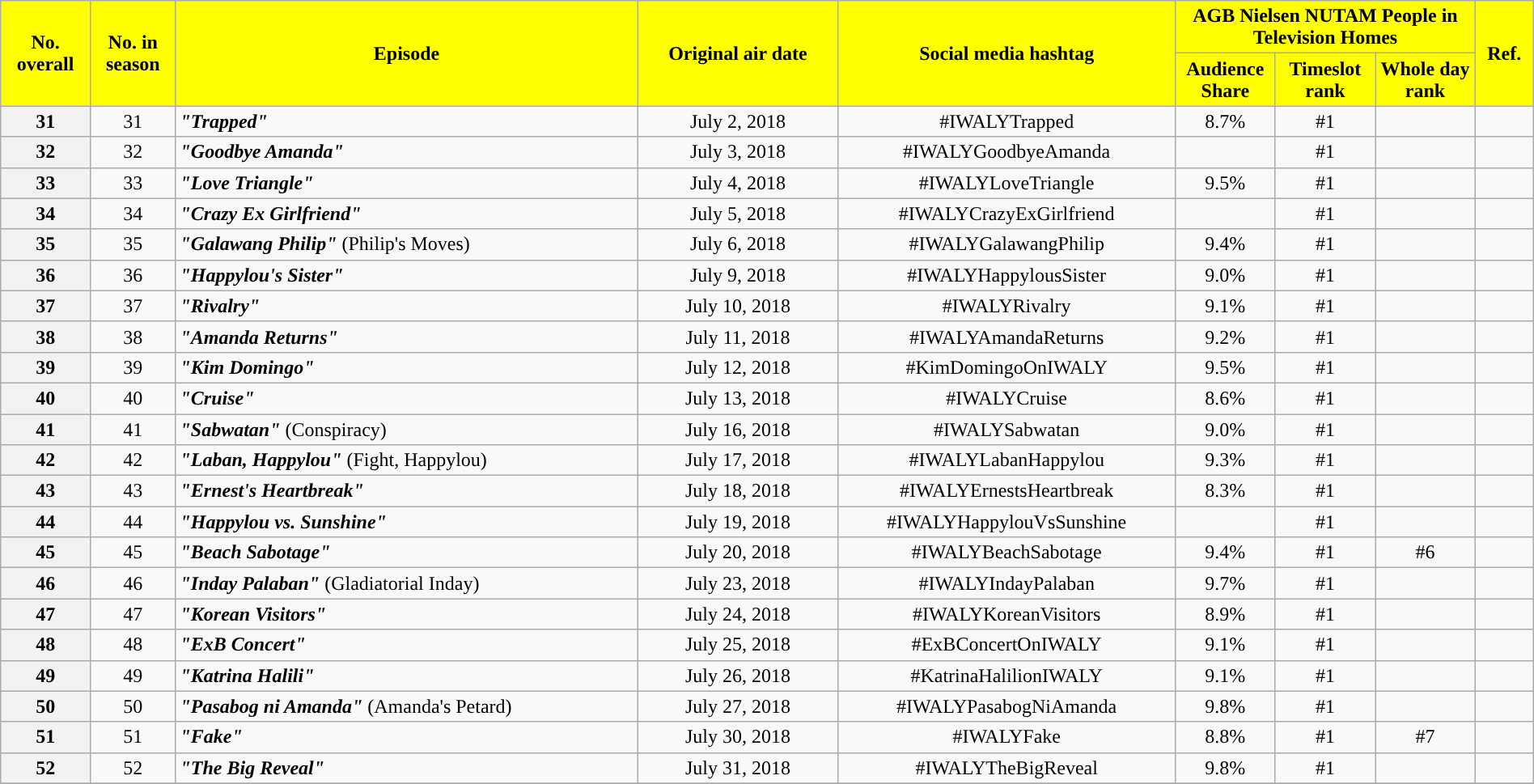<table class="wikitable" style="text-align:center; font-size:100%; line-height:18px;" width="100%">
<tr>
<th style="background-color:#FFFF00; color:black;" rowspan="2">No.<br>overall</th>
<th style="background-color:#FFFF00; color:black;" rowspan="2">No. in<br>season</th>
<th style="background-color:#FFFF00; color:black;" rowspan="2">Episode</th>
<th style="background-color:#FFFF00; color:black" rowspan="2">Original air date</th>
<th style="background-color:#FFFF00; color:black" rowspan="2">Social media hashtag</th>
<th style="background-color:#FFFF00; color:black;" colspan="3">AGB Nielsen NUTAM People in Television Homes</th>
<th style="background-color:#FFFF00; color:black;" rowspan="2">Ref.</th>
</tr>
<tr>
<th style="background-color:#FFFF00; width:75px; color:black;">Audience Share</th>
<th style="background-color:#FFFF00; width:75px; color:black;">Timeslot<br>rank</th>
<th style="background-color:#FFFF00; width:75px; color:black;">Whole day<br>rank</th>
</tr>
<tr>
<th>31</th>
<td>31</td>
<td style="text-align: left;"><strong><em>"Trapped"</em></strong></td>
<td>July 2, 2018</td>
<td>#IWALYTrapped</td>
<td>8.7%</td>
<td>#1</td>
<td></td>
<td></td>
</tr>
<tr>
<th>32</th>
<td>32</td>
<td style="text-align: left;"><strong><em>"Goodbye Amanda"</em></strong></td>
<td>July 3, 2018</td>
<td>#IWALYGoodbyeAmanda</td>
<td></td>
<td>#1</td>
<td></td>
<td></td>
</tr>
<tr>
<th>33</th>
<td>33</td>
<td style="text-align: left;"><strong><em>"Love Triangle"</em></strong></td>
<td>July 4, 2018</td>
<td>#IWALYLoveTriangle</td>
<td>9.5%</td>
<td>#1</td>
<td></td>
<td></td>
</tr>
<tr>
<th>34</th>
<td>34</td>
<td style="text-align: left;"><strong><em>"Crazy Ex Girlfriend"</em></strong></td>
<td>July 5, 2018</td>
<td>#IWALYCrazyExGirlfriend</td>
<td></td>
<td>#1</td>
<td></td>
<td></td>
</tr>
<tr>
<th>35</th>
<td>35</td>
<td style="text-align: left;"><strong><em>"Galawang Philip"</em></strong> (Philip's Moves)</td>
<td>July 6, 2018</td>
<td>#IWALYGalawangPhilip</td>
<td>9.4%</td>
<td>#1</td>
<td></td>
<td></td>
</tr>
<tr>
<th>36</th>
<td>36</td>
<td style="text-align: left;"><strong><em>"Happylou's Sister"</em></strong></td>
<td>July 9, 2018</td>
<td>#IWALYHappylousSister</td>
<td>9.0%</td>
<td>#1</td>
<td></td>
<td></td>
</tr>
<tr>
<th>37</th>
<td>37</td>
<td style="text-align: left;"><strong><em>"Rivalry"</em></strong></td>
<td>July 10, 2018</td>
<td>#IWALYRivalry</td>
<td>9.1%</td>
<td>#1</td>
<td></td>
<td></td>
</tr>
<tr>
<th>38</th>
<td>38</td>
<td style="text-align: left;"><strong><em>"Amanda Returns"</em></strong></td>
<td>July 11, 2018</td>
<td>#IWALYAmandaReturns</td>
<td>9.2%</td>
<td>#1</td>
<td></td>
<td></td>
</tr>
<tr>
<th>39</th>
<td>39</td>
<td style="text-align: left;"><strong><em>"Kim Domingo"</em></strong></td>
<td>July 12, 2018</td>
<td>#KimDomingoOnIWALY</td>
<td>9.5%</td>
<td>#1</td>
<td></td>
<td></td>
</tr>
<tr>
<th>40</th>
<td>40</td>
<td style="text-align: left;"><strong><em>"Cruise"</em></strong></td>
<td>July 13, 2018</td>
<td>#IWALYCruise</td>
<td>8.6%</td>
<td>#1</td>
<td></td>
<td></td>
</tr>
<tr>
<th>41</th>
<td>41</td>
<td style="text-align: left;"><strong><em>"Sabwatan"</em></strong> (Conspiracy)</td>
<td>July 16, 2018</td>
<td>#IWALYSabwatan</td>
<td>9.0%</td>
<td>#1</td>
<td></td>
<td></td>
</tr>
<tr>
<th>42</th>
<td>42</td>
<td style="text-align: left;"><strong><em>"Laban, Happylou"</em></strong> (Fight, Happylou)</td>
<td>July 17, 2018</td>
<td>#IWALYLabanHappylou</td>
<td>9.3%</td>
<td>#1</td>
<td></td>
<td></td>
</tr>
<tr>
<th>43</th>
<td>43</td>
<td style="text-align: left;"><strong><em>"Ernest's Heartbreak"</em></strong></td>
<td>July 18, 2018</td>
<td>#IWALYErnestsHeartbreak</td>
<td>8.3%</td>
<td>#1</td>
<td></td>
<td></td>
</tr>
<tr>
<th>44</th>
<td>44</td>
<td style="text-align: left;"><strong><em>"Happylou vs. Sunshine"</em></strong></td>
<td>July 19, 2018</td>
<td>#IWALYHappylouVsSunshine</td>
<td></td>
<td>#1</td>
<td></td>
<td></td>
</tr>
<tr>
<th>45</th>
<td>45</td>
<td style="text-align: left;"><strong><em>"Beach Sabotage"</em></strong></td>
<td>July 20, 2018</td>
<td>#IWALYBeachSabotage</td>
<td>9.4%</td>
<td>#1</td>
<td>#6</td>
<td></td>
</tr>
<tr>
<th>46</th>
<td>46</td>
<td style="text-align: left;"><strong><em>"Inday Palaban"</em></strong> (Gladiatorial Inday)</td>
<td>July 23, 2018</td>
<td>#IWALYIndayPalaban</td>
<td>9.7%</td>
<td>#1</td>
<td></td>
<td></td>
</tr>
<tr>
<th>47</th>
<td>47</td>
<td style="text-align: left;"><strong><em>"Korean Visitors"</em></strong></td>
<td>July 24, 2018</td>
<td>#IWALYKoreanVisitors</td>
<td>8.9%</td>
<td>#1</td>
<td></td>
<td></td>
</tr>
<tr>
<th>48</th>
<td>48</td>
<td style="text-align: left;"><strong><em>"ExB Concert"</em></strong></td>
<td>July 25, 2018</td>
<td>#ExBConcertOnIWALY</td>
<td>9.1%</td>
<td>#1</td>
<td></td>
<td></td>
</tr>
<tr>
<th>49</th>
<td>49</td>
<td style="text-align: left;"><strong><em>"Katrina Halili"</em></strong></td>
<td>July 26, 2018</td>
<td>#KatrinaHalilionIWALY</td>
<td>9.1%</td>
<td>#1</td>
<td></td>
<td></td>
</tr>
<tr>
<th>50</th>
<td>50</td>
<td style="text-align: left;"><strong><em>"Pasabog ni Amanda"</em></strong> (Amanda's Petard)</td>
<td>July 27, 2018</td>
<td>#IWALYPasabogNiAmanda</td>
<td>9.8%</td>
<td>#1</td>
<td></td>
<td></td>
</tr>
<tr>
<th>51</th>
<td>51</td>
<td style="text-align: left;"><strong><em>"Fake"</em></strong></td>
<td>July 30, 2018</td>
<td>#IWALYFake</td>
<td>8.8%</td>
<td>#1</td>
<td>#7</td>
<td></td>
</tr>
<tr>
<th>52</th>
<td>52</td>
<td style="text-align: left;"><strong><em>"The Big Reveal"</em></strong></td>
<td>July 31, 2018</td>
<td>#IWALYTheBigReveal</td>
<td>9.8%</td>
<td>#1</td>
<td></td>
<td></td>
</tr>
<tr>
</tr>
</table>
